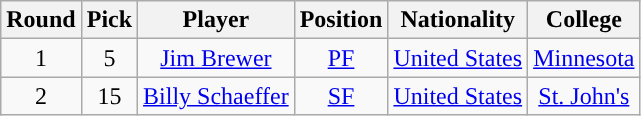<table class="wikitable sortable sortable">
<tr>
<th>Round</th>
<th>Pick</th>
<th>Player</th>
<th>Position</th>
<th>Nationality</th>
<th>College</th>
</tr>
<tr style="text-align: center">
<td>1</td>
<td>5</td>
<td><a href='#'>Jim Brewer</a></td>
<td><a href='#'>PF</a></td>
<td> <a href='#'>United States</a></td>
<td><a href='#'>Minnesota</a></td>
</tr>
<tr style="text-align: center">
<td>2</td>
<td>15</td>
<td><a href='#'>Billy Schaeffer</a></td>
<td><a href='#'>SF</a></td>
<td> <a href='#'>United States</a></td>
<td><a href='#'>St. John's</a></td>
</tr>
</table>
